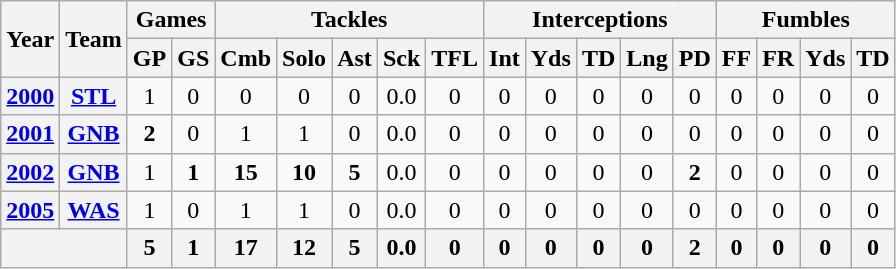<table class="wikitable" style="text-align:center">
<tr>
<th rowspan="2">Year</th>
<th rowspan="2">Team</th>
<th colspan="2">Games</th>
<th colspan="5">Tackles</th>
<th colspan="5">Interceptions</th>
<th colspan="4">Fumbles</th>
</tr>
<tr>
<th>GP</th>
<th>GS</th>
<th>Cmb</th>
<th>Solo</th>
<th>Ast</th>
<th>Sck</th>
<th>TFL</th>
<th>Int</th>
<th>Yds</th>
<th>TD</th>
<th>Lng</th>
<th>PD</th>
<th>FF</th>
<th>FR</th>
<th>Yds</th>
<th>TD</th>
</tr>
<tr>
<th><a href='#'>2000</a></th>
<th><a href='#'>STL</a></th>
<td>1</td>
<td>0</td>
<td>0</td>
<td>0</td>
<td>0</td>
<td>0.0</td>
<td>0</td>
<td>0</td>
<td>0</td>
<td>0</td>
<td>0</td>
<td>0</td>
<td>0</td>
<td>0</td>
<td>0</td>
<td>0</td>
</tr>
<tr>
<th><a href='#'>2001</a></th>
<th><a href='#'>GNB</a></th>
<td><strong>2</strong></td>
<td>0</td>
<td>1</td>
<td>1</td>
<td>0</td>
<td>0.0</td>
<td>0</td>
<td>0</td>
<td>0</td>
<td>0</td>
<td>0</td>
<td>0</td>
<td>0</td>
<td>0</td>
<td>0</td>
<td>0</td>
</tr>
<tr>
<th><a href='#'>2002</a></th>
<th><a href='#'>GNB</a></th>
<td>1</td>
<td><strong>1</strong></td>
<td><strong>15</strong></td>
<td><strong>10</strong></td>
<td><strong>5</strong></td>
<td>0.0</td>
<td>0</td>
<td>0</td>
<td>0</td>
<td>0</td>
<td>0</td>
<td><strong>2</strong></td>
<td>0</td>
<td>0</td>
<td>0</td>
<td>0</td>
</tr>
<tr>
<th><a href='#'>2005</a></th>
<th><a href='#'>WAS</a></th>
<td>1</td>
<td>0</td>
<td>1</td>
<td>1</td>
<td>0</td>
<td>0.0</td>
<td>0</td>
<td>0</td>
<td>0</td>
<td>0</td>
<td>0</td>
<td>0</td>
<td>0</td>
<td>0</td>
<td>0</td>
<td>0</td>
</tr>
<tr>
<th colspan="2"></th>
<th>5</th>
<th>1</th>
<th>17</th>
<th>12</th>
<th>5</th>
<th>0.0</th>
<th>0</th>
<th>0</th>
<th>0</th>
<th>0</th>
<th>0</th>
<th>2</th>
<th>0</th>
<th>0</th>
<th>0</th>
<th>0</th>
</tr>
</table>
